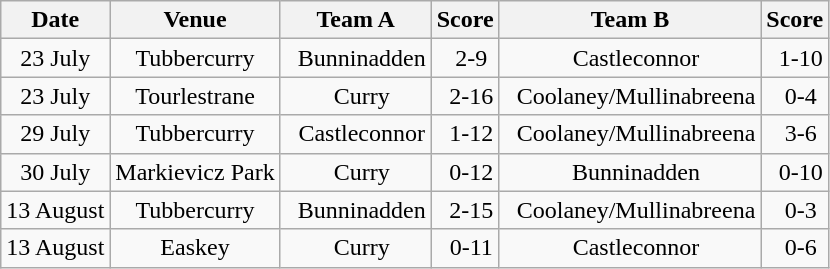<table class="wikitable">
<tr>
<th>Date</th>
<th>Venue</th>
<th>Team A</th>
<th>Score</th>
<th>Team B</th>
<th>Score</th>
</tr>
<tr align="center">
<td>23 July</td>
<td>Tubbercurry</td>
<td>  Bunninadden</td>
<td>  2-9</td>
<td>  Castleconnor</td>
<td>  1-10</td>
</tr>
<tr align="center">
<td>23 July</td>
<td>Tourlestrane</td>
<td>  Curry</td>
<td>  2-16</td>
<td>  Coolaney/Mullinabreena</td>
<td>  0-4</td>
</tr>
<tr align="center">
<td>29 July</td>
<td>Tubbercurry</td>
<td>  Castleconnor</td>
<td>  1-12</td>
<td>  Coolaney/Mullinabreena</td>
<td>  3-6</td>
</tr>
<tr align="center">
<td>30 July</td>
<td>Markievicz Park</td>
<td>  Curry</td>
<td>  0-12</td>
<td>  Bunninadden</td>
<td>  0-10</td>
</tr>
<tr align="center">
<td>13 August</td>
<td>Tubbercurry</td>
<td>  Bunninadden</td>
<td>  2-15</td>
<td>  Coolaney/Mullinabreena</td>
<td>  0-3</td>
</tr>
<tr align="center">
<td>13 August</td>
<td>Easkey</td>
<td>  Curry</td>
<td>  0-11</td>
<td>  Castleconnor</td>
<td>  0-6</td>
</tr>
</table>
